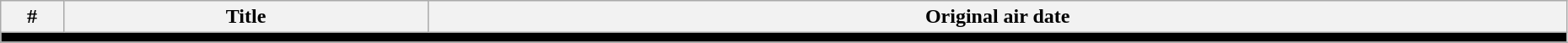<table class="wikitable" style="width:98%;">
<tr>
<th style="width:4%;">#</th>
<th>Title</th>
<th>Original air date</th>
</tr>
<tr>
<td colspan="4" style="background:#000000;"></td>
</tr>
<tr>
</tr>
</table>
